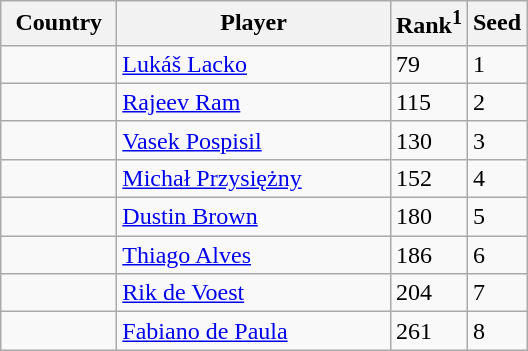<table class="sortable wikitable">
<tr>
<th width="70">Country</th>
<th width="175">Player</th>
<th>Rank<sup>1</sup></th>
<th>Seed</th>
</tr>
<tr>
<td></td>
<td><a href='#'>Lukáš Lacko</a></td>
<td>79</td>
<td>1</td>
</tr>
<tr>
<td></td>
<td><a href='#'>Rajeev Ram</a></td>
<td>115</td>
<td>2</td>
</tr>
<tr>
<td></td>
<td><a href='#'>Vasek Pospisil</a></td>
<td>130</td>
<td>3</td>
</tr>
<tr>
<td></td>
<td><a href='#'>Michał Przysiężny</a></td>
<td>152</td>
<td>4</td>
</tr>
<tr>
<td></td>
<td><a href='#'>Dustin Brown</a></td>
<td>180</td>
<td>5</td>
</tr>
<tr>
<td></td>
<td><a href='#'>Thiago Alves</a></td>
<td>186</td>
<td>6</td>
</tr>
<tr>
<td></td>
<td><a href='#'>Rik de Voest</a></td>
<td>204</td>
<td>7</td>
</tr>
<tr>
<td></td>
<td><a href='#'>Fabiano de Paula</a></td>
<td>261</td>
<td>8</td>
</tr>
</table>
